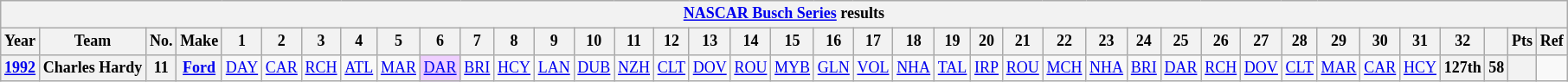<table class="wikitable" style="text-align:center; font-size:75%">
<tr>
<th colspan=42><a href='#'>NASCAR Busch Series</a> results</th>
</tr>
<tr>
<th>Year</th>
<th>Team</th>
<th>No.</th>
<th>Make</th>
<th>1</th>
<th>2</th>
<th>3</th>
<th>4</th>
<th>5</th>
<th>6</th>
<th>7</th>
<th>8</th>
<th>9</th>
<th>10</th>
<th>11</th>
<th>12</th>
<th>13</th>
<th>14</th>
<th>15</th>
<th>16</th>
<th>17</th>
<th>18</th>
<th>19</th>
<th>20</th>
<th>21</th>
<th>22</th>
<th>23</th>
<th>24</th>
<th>25</th>
<th>26</th>
<th>27</th>
<th>28</th>
<th>29</th>
<th>30</th>
<th>31</th>
<th>32</th>
<th></th>
<th>Pts</th>
<th>Ref</th>
</tr>
<tr>
<th><a href='#'>1992</a></th>
<th>Charles Hardy</th>
<th>11</th>
<th><a href='#'>Ford</a></th>
<td><a href='#'>DAY</a></td>
<td><a href='#'>CAR</a></td>
<td><a href='#'>RCH</a></td>
<td><a href='#'>ATL</a></td>
<td><a href='#'>MAR</a></td>
<td style="background:#EFCFFF;"><a href='#'>DAR</a><br></td>
<td><a href='#'>BRI</a></td>
<td><a href='#'>HCY</a></td>
<td><a href='#'>LAN</a></td>
<td><a href='#'>DUB</a></td>
<td><a href='#'>NZH</a></td>
<td><a href='#'>CLT</a></td>
<td><a href='#'>DOV</a></td>
<td><a href='#'>ROU</a></td>
<td><a href='#'>MYB</a></td>
<td><a href='#'>GLN</a></td>
<td><a href='#'>VOL</a></td>
<td><a href='#'>NHA</a></td>
<td><a href='#'>TAL</a></td>
<td><a href='#'>IRP</a></td>
<td><a href='#'>ROU</a></td>
<td><a href='#'>MCH</a></td>
<td><a href='#'>NHA</a></td>
<td><a href='#'>BRI</a></td>
<td><a href='#'>DAR</a></td>
<td><a href='#'>RCH</a></td>
<td><a href='#'>DOV</a></td>
<td><a href='#'>CLT</a></td>
<td><a href='#'>MAR</a></td>
<td><a href='#'>CAR</a></td>
<td><a href='#'>HCY</a></td>
<th>127th</th>
<th>58</th>
<th></th>
</tr>
</table>
